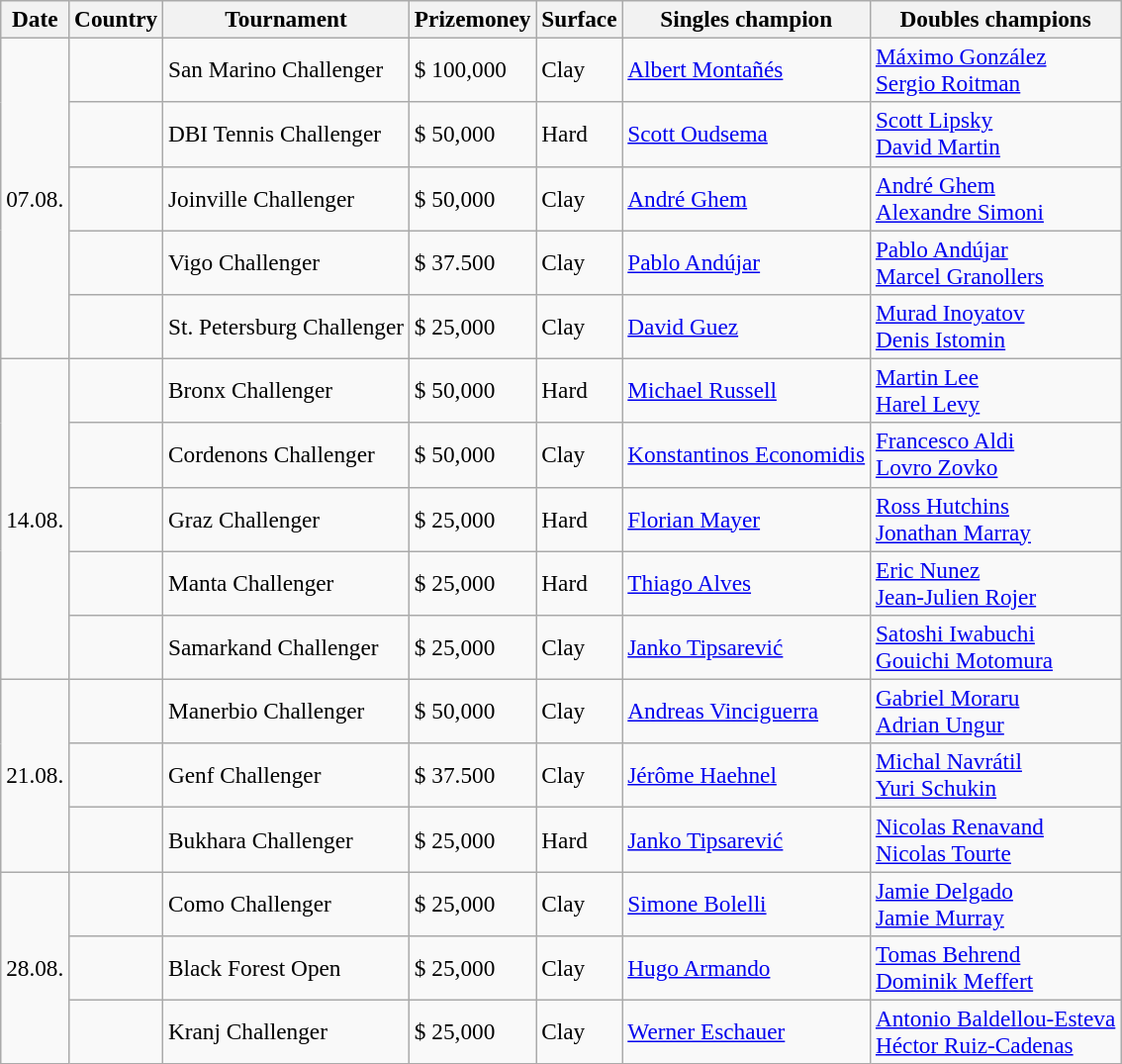<table class="sortable wikitable" style=font-size:97%>
<tr>
<th>Date</th>
<th>Country</th>
<th>Tournament</th>
<th>Prizemoney</th>
<th>Surface</th>
<th>Singles champion</th>
<th>Doubles champions</th>
</tr>
<tr>
<td rowspan="5">07.08.</td>
<td></td>
<td>San Marino Challenger</td>
<td>$ 100,000</td>
<td>Clay</td>
<td> <a href='#'>Albert Montañés</a></td>
<td> <a href='#'>Máximo González</a><br> <a href='#'>Sergio Roitman</a></td>
</tr>
<tr>
<td></td>
<td>DBI Tennis Challenger</td>
<td>$ 50,000</td>
<td>Hard</td>
<td> <a href='#'>Scott Oudsema</a></td>
<td> <a href='#'>Scott Lipsky</a> <br>  <a href='#'>David Martin</a></td>
</tr>
<tr>
<td></td>
<td>Joinville Challenger</td>
<td>$ 50,000</td>
<td>Clay</td>
<td> <a href='#'>André Ghem</a></td>
<td> <a href='#'>André Ghem</a><br> <a href='#'>Alexandre Simoni</a></td>
</tr>
<tr>
<td></td>
<td>Vigo Challenger</td>
<td>$ 37.500</td>
<td>Clay</td>
<td> <a href='#'>Pablo Andújar</a></td>
<td> <a href='#'>Pablo Andújar</a><br> <a href='#'>Marcel Granollers</a></td>
</tr>
<tr>
<td></td>
<td>St. Petersburg Challenger</td>
<td>$ 25,000</td>
<td>Clay</td>
<td> <a href='#'>David Guez</a></td>
<td> <a href='#'>Murad Inoyatov</a><br> <a href='#'>Denis Istomin</a></td>
</tr>
<tr>
<td rowspan="5">14.08.</td>
<td></td>
<td>Bronx Challenger</td>
<td>$ 50,000</td>
<td>Hard</td>
<td> <a href='#'>Michael Russell</a></td>
<td> <a href='#'>Martin Lee</a><br> <a href='#'>Harel Levy</a></td>
</tr>
<tr>
<td></td>
<td>Cordenons Challenger</td>
<td>$ 50,000</td>
<td>Clay</td>
<td> <a href='#'>Konstantinos Economidis</a></td>
<td> <a href='#'>Francesco Aldi</a> <br>  <a href='#'>Lovro Zovko</a></td>
</tr>
<tr>
<td></td>
<td>Graz Challenger</td>
<td>$ 25,000</td>
<td>Hard</td>
<td> <a href='#'>Florian Mayer</a></td>
<td> <a href='#'>Ross Hutchins</a><br> <a href='#'>Jonathan Marray</a></td>
</tr>
<tr>
<td></td>
<td>Manta Challenger</td>
<td>$ 25,000</td>
<td>Hard</td>
<td> <a href='#'>Thiago Alves</a></td>
<td> <a href='#'>Eric Nunez</a> <br>  <a href='#'>Jean-Julien Rojer</a></td>
</tr>
<tr>
<td></td>
<td>Samarkand Challenger</td>
<td>$ 25,000</td>
<td>Clay</td>
<td> <a href='#'>Janko Tipsarević</a></td>
<td> <a href='#'>Satoshi Iwabuchi</a> <br>  <a href='#'>Gouichi Motomura</a></td>
</tr>
<tr>
<td rowspan="3">21.08.</td>
<td></td>
<td>Manerbio Challenger</td>
<td>$ 50,000</td>
<td>Clay</td>
<td> <a href='#'>Andreas Vinciguerra</a></td>
<td> <a href='#'>Gabriel Moraru</a> <br>  <a href='#'>Adrian Ungur</a></td>
</tr>
<tr>
<td></td>
<td>Genf Challenger</td>
<td>$ 37.500</td>
<td>Clay</td>
<td> <a href='#'>Jérôme Haehnel</a></td>
<td> <a href='#'>Michal Navrátil</a><br>  <a href='#'>Yuri Schukin</a></td>
</tr>
<tr>
<td></td>
<td>Bukhara Challenger</td>
<td>$ 25,000</td>
<td>Hard</td>
<td> <a href='#'>Janko Tipsarević</a></td>
<td> <a href='#'>Nicolas Renavand</a><br> <a href='#'>Nicolas Tourte</a></td>
</tr>
<tr>
<td rowspan="3">28.08.</td>
<td></td>
<td>Como Challenger</td>
<td>$ 25,000</td>
<td>Clay</td>
<td> <a href='#'>Simone Bolelli</a></td>
<td> <a href='#'>Jamie Delgado</a> <br>  <a href='#'>Jamie Murray</a></td>
</tr>
<tr>
<td></td>
<td>Black Forest Open</td>
<td>$ 25,000</td>
<td>Clay</td>
<td> <a href='#'>Hugo Armando</a></td>
<td> <a href='#'>Tomas Behrend</a><br> <a href='#'>Dominik Meffert</a></td>
</tr>
<tr>
<td></td>
<td>Kranj Challenger</td>
<td>$ 25,000</td>
<td>Clay</td>
<td> <a href='#'>Werner Eschauer</a></td>
<td> <a href='#'>Antonio Baldellou-Esteva</a><br> <a href='#'>Héctor Ruiz-Cadenas</a></td>
</tr>
</table>
